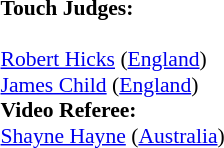<table width=100% style="font-size: 90%">
<tr>
<td><strong>Touch Judges:</strong><br><br><a href='#'>Robert Hicks</a> (<a href='#'>England</a>)
<br><a href='#'>James Child</a> (<a href='#'>England</a>)
<br><strong>Video Referee:</strong>
<br><a href='#'>Shayne Hayne</a> (<a href='#'>Australia</a>)</td>
</tr>
</table>
